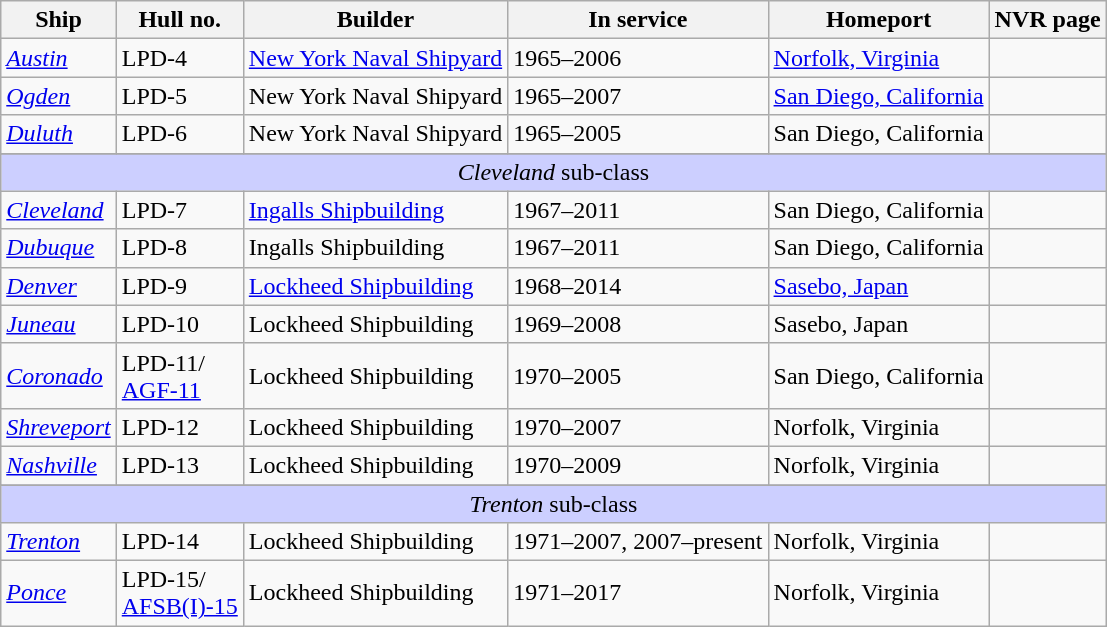<table class="wikitable">
<tr>
<th>Ship</th>
<th>Hull no.</th>
<th>Builder</th>
<th>In service</th>
<th>Homeport</th>
<th>NVR page</th>
</tr>
<tr>
<td><a href='#'><em>Austin</em></a></td>
<td>LPD-4</td>
<td><a href='#'>New York Naval Shipyard</a></td>
<td>1965–2006</td>
<td><a href='#'>Norfolk, Virginia</a></td>
<td></td>
</tr>
<tr>
<td><a href='#'><em>Ogden</em></a></td>
<td>LPD-5</td>
<td>New York Naval Shipyard</td>
<td>1965–2007</td>
<td><a href='#'>San Diego, California</a></td>
<td></td>
</tr>
<tr>
<td><a href='#'><em>Duluth</em></a></td>
<td>LPD-6</td>
<td>New York Naval Shipyard</td>
<td>1965–2005</td>
<td>San Diego, California</td>
<td></td>
</tr>
<tr>
</tr>
<tr style="background:#CCCFFF;">
<td colspan=6 align=center><em>Cleveland</em> sub-class</td>
</tr>
<tr>
<td><a href='#'><em>Cleveland</em></a></td>
<td>LPD-7</td>
<td><a href='#'>Ingalls Shipbuilding</a></td>
<td>1967–2011</td>
<td>San Diego, California</td>
<td></td>
</tr>
<tr>
<td><a href='#'><em>Dubuque</em></a></td>
<td>LPD-8</td>
<td>Ingalls Shipbuilding</td>
<td>1967–2011</td>
<td>San Diego, California</td>
<td></td>
</tr>
<tr>
<td><a href='#'><em>Denver</em></a></td>
<td>LPD-9</td>
<td><a href='#'>Lockheed Shipbuilding</a></td>
<td>1968–2014</td>
<td><a href='#'>Sasebo, Japan</a></td>
<td></td>
</tr>
<tr>
<td><a href='#'><em>Juneau</em></a></td>
<td>LPD-10</td>
<td>Lockheed Shipbuilding</td>
<td>1969–2008</td>
<td>Sasebo, Japan</td>
<td></td>
</tr>
<tr>
<td><a href='#'><em>Coronado</em></a></td>
<td>LPD-11/<br><a href='#'>AGF-11</a></td>
<td>Lockheed Shipbuilding</td>
<td>1970–2005</td>
<td>San Diego, California</td>
<td></td>
</tr>
<tr>
<td><a href='#'><em>Shreveport</em></a></td>
<td>LPD-12</td>
<td>Lockheed Shipbuilding</td>
<td>1970–2007</td>
<td>Norfolk, Virginia</td>
<td></td>
</tr>
<tr>
<td><a href='#'><em>Nashville</em></a></td>
<td>LPD-13</td>
<td>Lockheed Shipbuilding</td>
<td>1970–2009</td>
<td>Norfolk, Virginia</td>
<td></td>
</tr>
<tr>
</tr>
<tr style="background:#CCCFFF;">
<td colspan=6 align=center><em>Trenton</em> sub-class</td>
</tr>
<tr>
<td><a href='#'><em>Trenton</em></a></td>
<td>LPD-14</td>
<td>Lockheed Shipbuilding</td>
<td>1971–2007, 2007–present</td>
<td>Norfolk, Virginia</td>
<td></td>
</tr>
<tr>
<td><a href='#'><em>Ponce</em></a></td>
<td>LPD-15/<br><a href='#'>AFSB(I)-15</a></td>
<td>Lockheed Shipbuilding</td>
<td>1971–2017</td>
<td>Norfolk, Virginia</td>
<td></td>
</tr>
</table>
